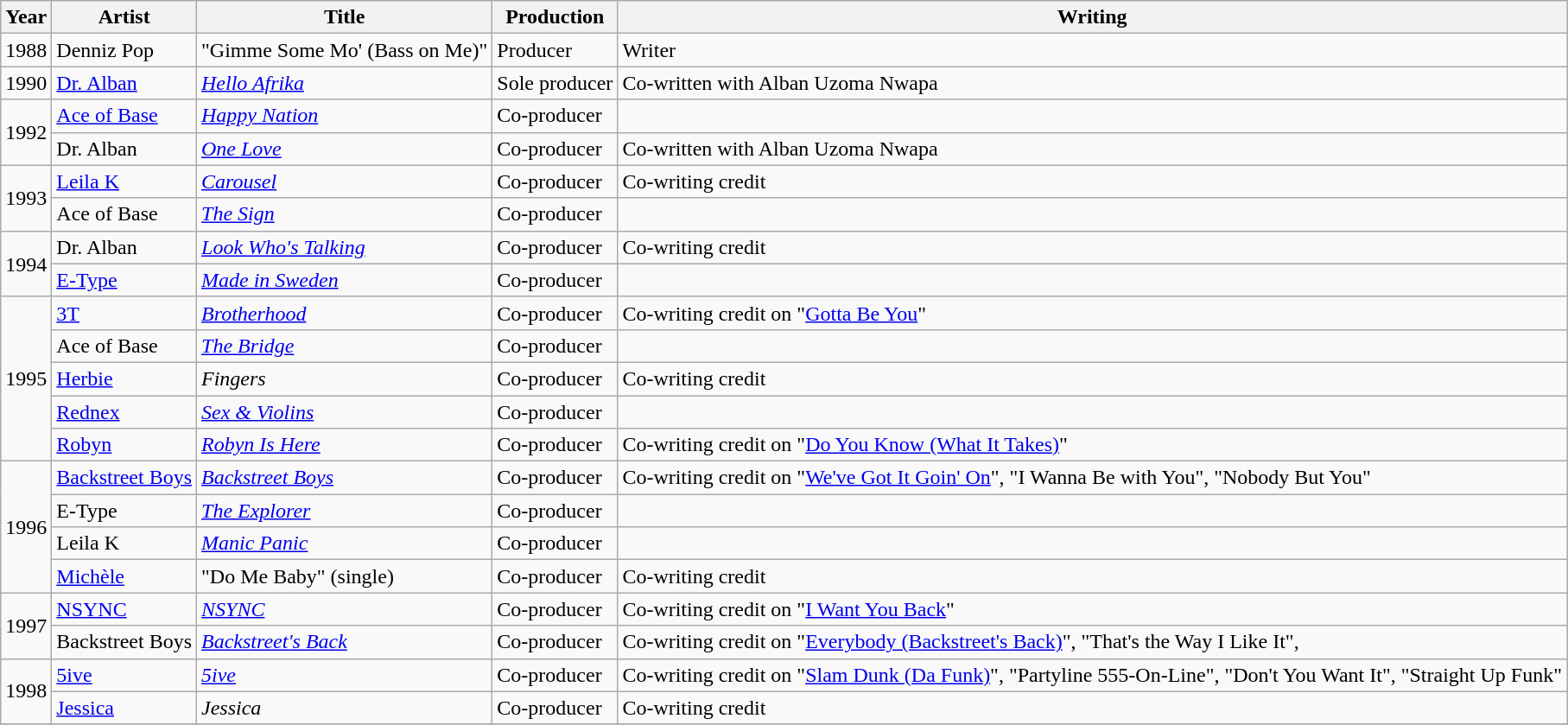<table class="wikitable sortable">
<tr>
<th>Year</th>
<th>Artist</th>
<th>Title</th>
<th>Production</th>
<th>Writing</th>
</tr>
<tr>
<td>1988</td>
<td>Denniz Pop</td>
<td>"Gimme Some Mo' (Bass on Me)"</td>
<td>Producer</td>
<td>Writer</td>
</tr>
<tr>
<td>1990</td>
<td><a href='#'>Dr. Alban</a></td>
<td><em><a href='#'>Hello Afrika</a></em></td>
<td>Sole producer</td>
<td>Co-written with Alban Uzoma Nwapa</td>
</tr>
<tr>
<td rowspan=2>1992</td>
<td><a href='#'>Ace of Base</a></td>
<td><em><a href='#'>Happy Nation</a></em></td>
<td>Co-producer</td>
<td></td>
</tr>
<tr>
<td>Dr. Alban</td>
<td><em><a href='#'>One Love</a></em></td>
<td>Co-producer</td>
<td>Co-written with Alban Uzoma Nwapa</td>
</tr>
<tr>
<td rowspan=2>1993</td>
<td><a href='#'>Leila K</a></td>
<td><em><a href='#'>Carousel</a></em></td>
<td>Co-producer</td>
<td>Co-writing credit</td>
</tr>
<tr>
<td>Ace of Base</td>
<td><em><a href='#'>The Sign</a></em></td>
<td>Co-producer</td>
<td></td>
</tr>
<tr>
<td rowspan=2>1994</td>
<td>Dr. Alban</td>
<td><em><a href='#'>Look Who's Talking</a></em></td>
<td>Co-producer</td>
<td>Co-writing credit</td>
</tr>
<tr>
<td><a href='#'>E-Type</a></td>
<td><em><a href='#'>Made in Sweden</a></em></td>
<td>Co-producer</td>
<td></td>
</tr>
<tr>
<td rowspan=5>1995</td>
<td><a href='#'>3T</a></td>
<td><em><a href='#'>Brotherhood</a></em></td>
<td>Co-producer</td>
<td>Co-writing credit on "<a href='#'>Gotta Be You</a>"</td>
</tr>
<tr>
<td>Ace of Base</td>
<td><em><a href='#'>The Bridge</a></em></td>
<td>Co-producer</td>
<td></td>
</tr>
<tr>
<td><a href='#'>Herbie</a></td>
<td><em>Fingers</em></td>
<td>Co-producer</td>
<td>Co-writing credit</td>
</tr>
<tr>
<td><a href='#'>Rednex</a></td>
<td><em><a href='#'>Sex & Violins</a></em></td>
<td>Co-producer</td>
<td></td>
</tr>
<tr>
<td><a href='#'>Robyn</a></td>
<td><em><a href='#'>Robyn Is Here</a></em></td>
<td>Co-producer</td>
<td>Co-writing credit on "<a href='#'>Do You Know (What It Takes)</a>"</td>
</tr>
<tr>
<td rowspan=4>1996</td>
<td><a href='#'>Backstreet Boys</a></td>
<td><em><a href='#'>Backstreet Boys</a></em></td>
<td>Co-producer</td>
<td>Co-writing credit on "<a href='#'>We've Got It Goin' On</a>", "I Wanna Be with You", "Nobody But You"</td>
</tr>
<tr>
<td>E-Type</td>
<td><em><a href='#'>The Explorer</a></em></td>
<td>Co-producer</td>
<td></td>
</tr>
<tr>
<td>Leila K</td>
<td><em><a href='#'>Manic Panic</a></em></td>
<td>Co-producer</td>
<td></td>
</tr>
<tr>
<td><a href='#'>Michèle</a></td>
<td>"Do Me Baby" (single)</td>
<td>Co-producer</td>
<td>Co-writing credit</td>
</tr>
<tr>
<td rowspan=2>1997</td>
<td><a href='#'>NSYNC</a></td>
<td><em><a href='#'>NSYNC</a></em></td>
<td>Co-producer</td>
<td>Co-writing credit on "<a href='#'>I Want You Back</a>"</td>
</tr>
<tr>
<td>Backstreet Boys</td>
<td><em><a href='#'>Backstreet's Back</a></em></td>
<td>Co-producer</td>
<td>Co-writing credit on "<a href='#'>Everybody (Backstreet's Back)</a>", "That's the Way I Like It",</td>
</tr>
<tr>
<td rowspan=2>1998</td>
<td><a href='#'>5ive</a></td>
<td><em><a href='#'>5ive</a></em></td>
<td>Co-producer</td>
<td>Co-writing credit on "<a href='#'>Slam Dunk (Da Funk)</a>", "Partyline 555-On-Line", "Don't You Want It", "Straight Up Funk"</td>
</tr>
<tr>
<td><a href='#'>Jessica</a></td>
<td><em>Jessica</em></td>
<td>Co-producer</td>
<td>Co-writing credit</td>
</tr>
<tr>
</tr>
</table>
